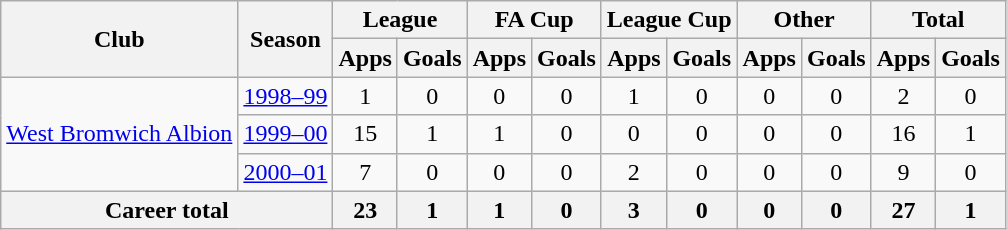<table class="wikitable" style="text-align: center;">
<tr>
<th rowspan="2">Club</th>
<th rowspan="2">Season</th>
<th colspan="2">League</th>
<th colspan="2">FA Cup</th>
<th colspan="2">League Cup</th>
<th colspan="2">Other</th>
<th colspan="2">Total</th>
</tr>
<tr>
<th>Apps</th>
<th>Goals</th>
<th>Apps</th>
<th>Goals</th>
<th>Apps</th>
<th>Goals</th>
<th>Apps</th>
<th>Goals</th>
<th>Apps</th>
<th>Goals</th>
</tr>
<tr>
<td rowspan="3" valign="center"><a href='#'>West Bromwich Albion</a></td>
<td><a href='#'>1998–99</a></td>
<td>1</td>
<td>0</td>
<td>0</td>
<td>0</td>
<td>1</td>
<td>0</td>
<td>0</td>
<td>0</td>
<td>2</td>
<td>0</td>
</tr>
<tr>
<td><a href='#'>1999–00</a></td>
<td>15</td>
<td>1</td>
<td>1</td>
<td>0</td>
<td>0</td>
<td>0</td>
<td>0</td>
<td>0</td>
<td>16</td>
<td>1</td>
</tr>
<tr>
<td><a href='#'>2000–01</a></td>
<td>7</td>
<td>0</td>
<td>0</td>
<td>0</td>
<td>2</td>
<td>0</td>
<td>0</td>
<td>0</td>
<td>9</td>
<td>0</td>
</tr>
<tr>
<th colspan="2">Career total</th>
<th>23</th>
<th>1</th>
<th>1</th>
<th>0</th>
<th>3</th>
<th>0</th>
<th>0</th>
<th>0</th>
<th>27</th>
<th>1</th>
</tr>
</table>
